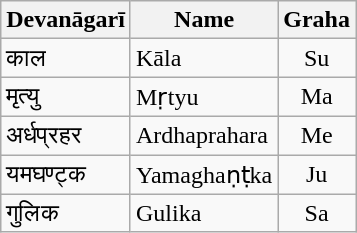<table class="wikitable">
<tr>
<th>Devanāgarī</th>
<th>Name</th>
<th>Graha</th>
</tr>
<tr>
<td>काल</td>
<td>Kāla</td>
<td style="text-align: center;">Su</td>
</tr>
<tr>
<td>मृत्यु</td>
<td>Mṛtyu</td>
<td style="text-align: center;">Ma</td>
</tr>
<tr>
<td>अर्धप्रहर</td>
<td>Ardhaprahara</td>
<td style="text-align: center;">Me</td>
</tr>
<tr>
<td>यमघण्ट्क</td>
<td>Yamaghaṇṭka</td>
<td style="text-align: center;">Ju</td>
</tr>
<tr>
<td>गुलिक</td>
<td>Gulika</td>
<td style="text-align: center;">Sa</td>
</tr>
</table>
